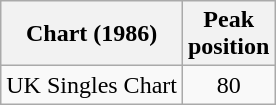<table class="wikitable sortable">
<tr>
<th>Chart (1986)</th>
<th>Peak<br>position</th>
</tr>
<tr>
<td align="left">UK Singles Chart</td>
<td style="text-align:center;">80</td>
</tr>
</table>
